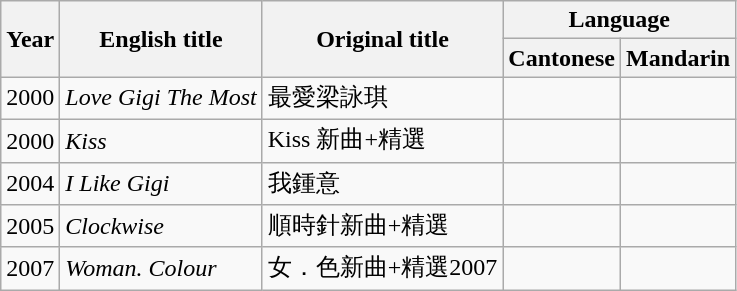<table class="wikitable sortable">
<tr>
<th rowspan="2">Year</th>
<th rowspan="2">English title</th>
<th rowspan="2">Original title</th>
<th colspan="2">Language</th>
</tr>
<tr>
<th>Cantonese</th>
<th>Mandarin</th>
</tr>
<tr>
<td>2000</td>
<td><em>Love Gigi The Most</em></td>
<td>最愛梁詠琪</td>
<td></td>
<td></td>
</tr>
<tr>
<td>2000</td>
<td><em>Kiss</em></td>
<td>Kiss 新曲+精選</td>
<td></td>
<td></td>
</tr>
<tr>
<td>2004</td>
<td><em>I Like Gigi</em></td>
<td>我鍾意</td>
<td></td>
<td></td>
</tr>
<tr>
<td>2005</td>
<td><em>Clockwise</em></td>
<td>順時針新曲+精選</td>
<td></td>
<td></td>
</tr>
<tr>
<td>2007</td>
<td><em>Woman. Colour</em></td>
<td>女．色新曲+精選2007</td>
<td></td>
<td></td>
</tr>
</table>
